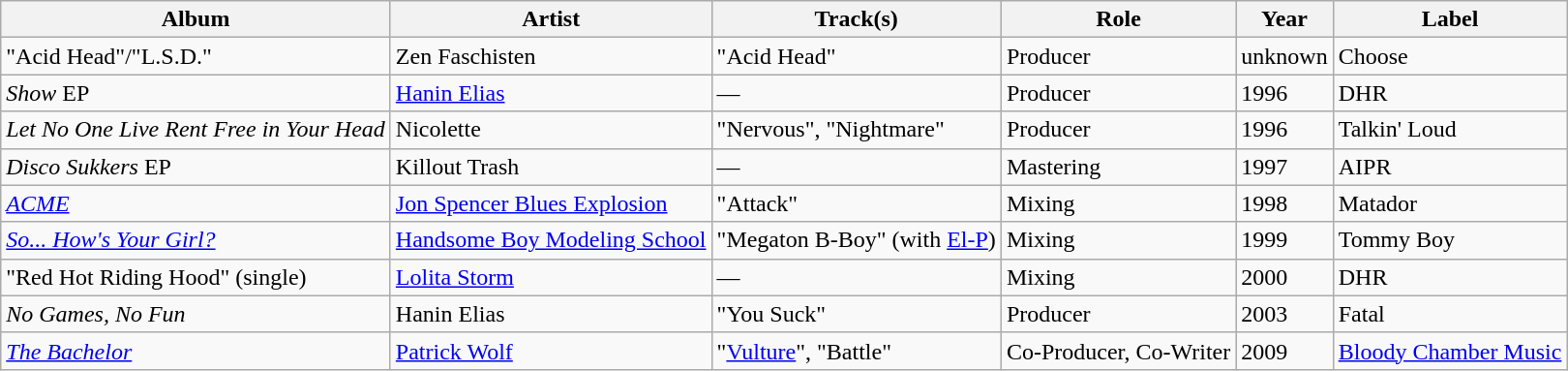<table class="wikitable">
<tr>
<th>Album</th>
<th>Artist</th>
<th>Track(s)</th>
<th>Role</th>
<th>Year</th>
<th>Label</th>
</tr>
<tr>
<td>"Acid Head"/"L.S.D."</td>
<td>Zen Faschisten</td>
<td>"Acid Head"</td>
<td>Producer</td>
<td>unknown</td>
<td>Choose</td>
</tr>
<tr>
<td><em>Show</em> EP</td>
<td><a href='#'>Hanin Elias</a></td>
<td>—</td>
<td>Producer</td>
<td>1996</td>
<td>DHR</td>
</tr>
<tr>
<td><em>Let No One Live Rent Free in Your Head</em></td>
<td>Nicolette</td>
<td>"Nervous", "Nightmare"</td>
<td>Producer</td>
<td>1996</td>
<td>Talkin' Loud</td>
</tr>
<tr>
<td><em>Disco Sukkers</em> EP</td>
<td>Killout Trash</td>
<td>—</td>
<td>Mastering</td>
<td>1997</td>
<td>AIPR</td>
</tr>
<tr>
<td><em><a href='#'>ACME</a></em></td>
<td><a href='#'>Jon Spencer Blues Explosion</a></td>
<td>"Attack"</td>
<td>Mixing</td>
<td>1998</td>
<td>Matador</td>
</tr>
<tr>
<td><em><a href='#'>So... How's Your Girl?</a></em></td>
<td><a href='#'>Handsome Boy Modeling School</a></td>
<td>"Megaton B-Boy" (with <a href='#'>El-P</a>)</td>
<td>Mixing</td>
<td>1999</td>
<td>Tommy Boy</td>
</tr>
<tr>
<td>"Red Hot Riding Hood" (single)</td>
<td><a href='#'>Lolita Storm</a></td>
<td>—</td>
<td>Mixing</td>
<td>2000</td>
<td>DHR</td>
</tr>
<tr>
<td><em>No Games, No Fun</em></td>
<td>Hanin Elias</td>
<td>"You Suck"</td>
<td>Producer</td>
<td>2003</td>
<td>Fatal</td>
</tr>
<tr>
<td><em><a href='#'>The Bachelor</a></em></td>
<td><a href='#'>Patrick Wolf</a></td>
<td>"<a href='#'>Vulture</a>", "Battle"</td>
<td>Co-Producer, Co-Writer</td>
<td>2009</td>
<td><a href='#'>Bloody Chamber Music</a></td>
</tr>
</table>
